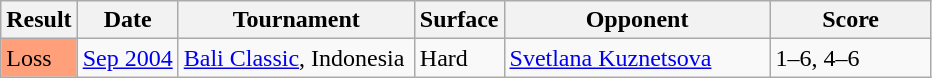<table class="sortable wikitable">
<tr>
<th>Result</th>
<th>Date</th>
<th style="width:150px">Tournament</th>
<th style="width:50px">Surface</th>
<th style="width:170px">Opponent</th>
<th style="width:100px">Score</th>
</tr>
<tr>
<td style="background:#ffa07a;">Loss</td>
<td><a href='#'>Sep 2004</a></td>
<td><a href='#'>Bali Classic</a>, Indonesia</td>
<td>Hard</td>
<td> <a href='#'>Svetlana Kuznetsova</a></td>
<td>1–6, 4–6</td>
</tr>
</table>
